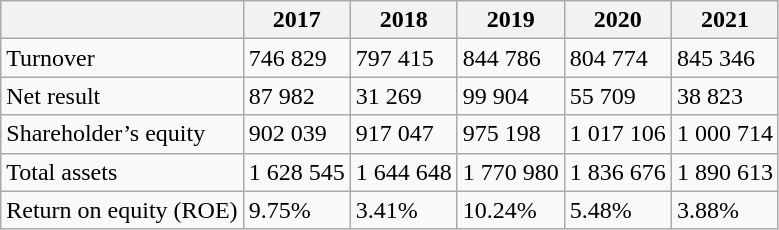<table class="wikitable">
<tr>
<th></th>
<th>2017</th>
<th>2018</th>
<th>2019</th>
<th>2020</th>
<th>2021</th>
</tr>
<tr>
<td>Turnover</td>
<td>746 829</td>
<td>797 415</td>
<td>844 786</td>
<td>804 774</td>
<td>845 346</td>
</tr>
<tr>
<td>Net result</td>
<td>87 982</td>
<td>31 269</td>
<td>99 904</td>
<td>55 709</td>
<td>38 823</td>
</tr>
<tr>
<td>Shareholder’s equity</td>
<td>902 039</td>
<td>917 047</td>
<td>975 198</td>
<td>1 017 106</td>
<td>1 000 714</td>
</tr>
<tr>
<td>Total assets</td>
<td>1 628 545</td>
<td>1 644 648</td>
<td>1 770 980</td>
<td>1 836 676</td>
<td>1 890 613</td>
</tr>
<tr>
<td>Return on equity (ROE)</td>
<td>9.75%</td>
<td>3.41%</td>
<td>10.24%</td>
<td>5.48%</td>
<td>3.88%</td>
</tr>
</table>
